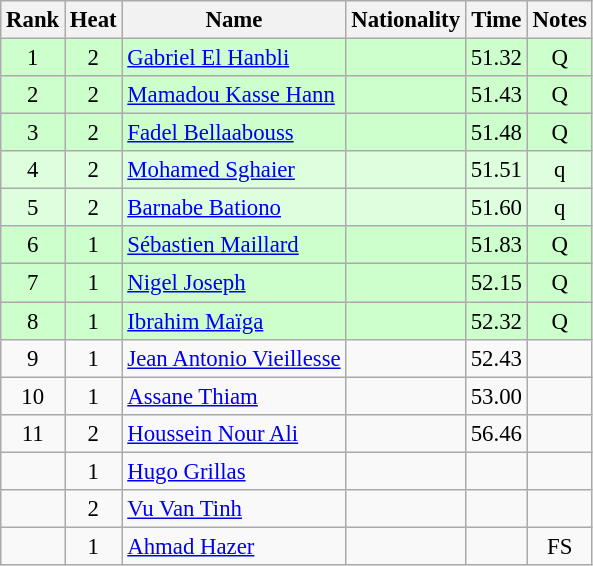<table class="wikitable sortable" style="text-align:center; font-size:95%">
<tr>
<th>Rank</th>
<th>Heat</th>
<th>Name</th>
<th>Nationality</th>
<th>Time</th>
<th>Notes</th>
</tr>
<tr bgcolor=ccffcc>
<td>1</td>
<td>2</td>
<td align=left><a href='#'>Gabriel El Hanbli</a></td>
<td align=left></td>
<td>51.32</td>
<td>Q</td>
</tr>
<tr bgcolor=ccffcc>
<td>2</td>
<td>2</td>
<td align=left><a href='#'>Mamadou Kasse Hann</a></td>
<td align=left></td>
<td>51.43</td>
<td>Q</td>
</tr>
<tr bgcolor=ccffcc>
<td>3</td>
<td>2</td>
<td align=left><a href='#'>Fadel Bellaabouss</a></td>
<td align=left></td>
<td>51.48</td>
<td>Q</td>
</tr>
<tr bgcolor=ddffdd>
<td>4</td>
<td>2</td>
<td align=left><a href='#'>Mohamed Sghaier</a></td>
<td align=left></td>
<td>51.51</td>
<td>q</td>
</tr>
<tr bgcolor=ddffdd>
<td>5</td>
<td>2</td>
<td align=left><a href='#'>Barnabe Bationo</a></td>
<td align=left></td>
<td>51.60</td>
<td>q</td>
</tr>
<tr bgcolor=ccffcc>
<td>6</td>
<td>1</td>
<td align=left><a href='#'>Sébastien Maillard</a></td>
<td align=left></td>
<td>51.83</td>
<td>Q</td>
</tr>
<tr bgcolor=ccffcc>
<td>7</td>
<td>1</td>
<td align=left><a href='#'>Nigel Joseph</a></td>
<td align=left></td>
<td>52.15</td>
<td>Q</td>
</tr>
<tr bgcolor=ccffcc>
<td>8</td>
<td>1</td>
<td align=left><a href='#'>Ibrahim Maïga</a></td>
<td align=left></td>
<td>52.32</td>
<td>Q</td>
</tr>
<tr>
<td>9</td>
<td>1</td>
<td align=left><a href='#'>Jean Antonio Vieillesse</a></td>
<td align=left></td>
<td>52.43</td>
<td></td>
</tr>
<tr>
<td>10</td>
<td>1</td>
<td align=left><a href='#'>Assane Thiam</a></td>
<td align=left></td>
<td>53.00</td>
<td></td>
</tr>
<tr>
<td>11</td>
<td>2</td>
<td align=left><a href='#'>Houssein Nour Ali</a></td>
<td align=left></td>
<td>56.46</td>
<td></td>
</tr>
<tr>
<td></td>
<td>1</td>
<td align=left><a href='#'>Hugo Grillas</a></td>
<td align=left></td>
<td></td>
<td></td>
</tr>
<tr>
<td></td>
<td>2</td>
<td align=left><a href='#'>Vu Van Tinh</a></td>
<td align=left></td>
<td></td>
<td></td>
</tr>
<tr>
<td></td>
<td>1</td>
<td align=left><a href='#'>Ahmad Hazer</a></td>
<td align=left></td>
<td></td>
<td>FS</td>
</tr>
</table>
